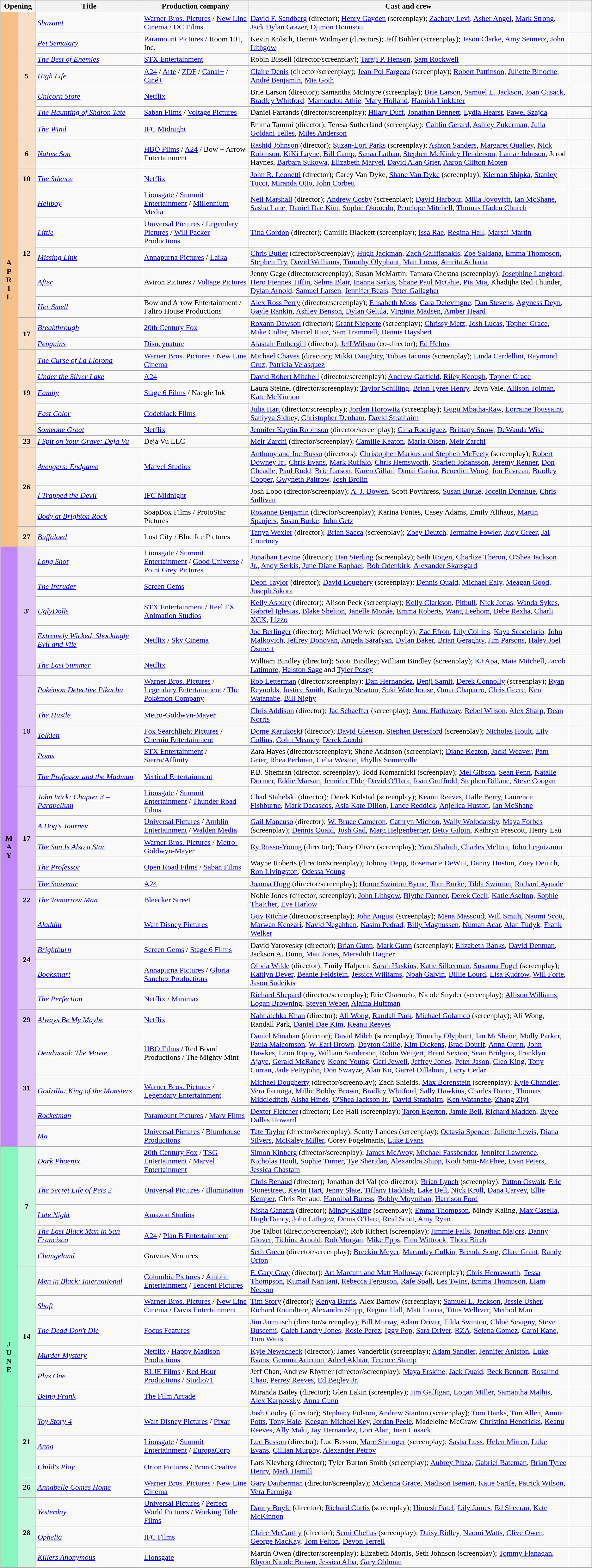<table class="wikitable sortable">
<tr>
<th colspan="2" style="width:6%;">Opening</th>
<th style="width:18%;">Title</th>
<th style="width:18%;">Production company</th>
<th>Cast and crew</th>
<th style="width:4%;"  class="unsortable"></th>
</tr>
<tr>
<th rowspan="26" style="text-align:center; background:#f7bf87">A<br>P<br>R<br>I<br>L</th>
<td rowspan="7" style="text-align:center; background:#f7dfc7"><strong>5</strong></td>
<td><em><a href='#'>Shazam!</a></em></td>
<td><a href='#'>Warner Bros. Pictures</a> / <a href='#'>New Line Cinema</a> / <a href='#'>DC Films</a></td>
<td><a href='#'>David F. Sandberg</a> (director); <a href='#'>Henry Gayden</a> (screenplay); <a href='#'>Zachary Levi</a>, <a href='#'>Asher Angel</a>, <a href='#'>Mark Strong</a>, <a href='#'>Jack Dylan Grazer</a>, <a href='#'>Djimon Hounsou</a></td>
<td style="text-align:center;"></td>
</tr>
<tr>
<td><em><a href='#'>Pet Sematary</a></em></td>
<td><a href='#'>Paramount Pictures</a> / Room 101, Inc.</td>
<td>Kevin Kolsch, Dennis Widmyer (directors); Jeff Buhler (screenplay); <a href='#'>Jason Clarke</a>, <a href='#'>Amy Seimetz</a>, <a href='#'>John Lithgow</a></td>
<td style="text-align:center;"></td>
</tr>
<tr>
<td><em><a href='#'>The Best of Enemies</a></em></td>
<td><a href='#'>STX Entertainment</a></td>
<td>Robin Bissell (director/screenplay); <a href='#'>Taraji P. Henson</a>, <a href='#'>Sam Rockwell</a></td>
<td style="text-align:center;"></td>
</tr>
<tr>
<td><em><a href='#'>High Life</a></em></td>
<td><a href='#'>A24</a> / <a href='#'>Arte</a> / <a href='#'>ZDF</a> / <a href='#'>Canal+</a> / <a href='#'>Ciné+</a></td>
<td><a href='#'>Claire Denis</a> (director/screenplay); <a href='#'>Jean-Pol Fargeau</a> (screenplay); <a href='#'>Robert Pattinson</a>, <a href='#'>Juliette Binoche</a>, <a href='#'>André Benjamin</a>, <a href='#'>Mia Goth</a></td>
<td style="text-align:center;"></td>
</tr>
<tr>
<td><em><a href='#'>Unicorn Store</a></em></td>
<td><a href='#'>Netflix</a></td>
<td>Brie Larson (director); Samantha McIntyre (screenplay); <a href='#'>Brie Larson</a>, <a href='#'>Samuel L. Jackson</a>, <a href='#'>Joan Cusack</a>, <a href='#'>Bradley Whitford</a>, <a href='#'>Mamoudou Athie</a>, <a href='#'>Mary Holland</a>, <a href='#'>Hamish Linklater</a></td>
<td></td>
</tr>
<tr>
<td><em><a href='#'>The Haunting of Sharon Tate</a></em></td>
<td><a href='#'>Saban Films</a> / <a href='#'>Voltage Pictures</a></td>
<td>Daniel Farrands (director/screenplay); <a href='#'>Hilary Duff</a>, <a href='#'>Jonathan Bennett</a>, <a href='#'>Lydia Hearst</a>, <a href='#'>Pawel Szajda</a></td>
<td style="text-align:center;"></td>
</tr>
<tr>
<td><em><a href='#'>The Wind</a></em></td>
<td><a href='#'>IFC Midnight</a></td>
<td>Emma Tammi (director); Teresa Sutherland (screenplay); <a href='#'>Caitlin Gerard</a>, <a href='#'>Ashley Zukerman</a>, <a href='#'>Julia Goldani Telles</a>, <a href='#'>Miles Anderson</a></td>
<td style="text-align:center;"></td>
</tr>
<tr>
<td rowspan="1" style="text-align:center; background:#f7dfc7"><strong>6</strong></td>
<td><em><a href='#'>Native Son</a></em></td>
<td><a href='#'>HBO Films</a> / <a href='#'>A24</a> / Bow + Arrow Entertainment</td>
<td><a href='#'>Rashid Johnson</a> (director); <a href='#'>Suzan-Lori Parks</a> (screenplay); <a href='#'>Ashton Sanders</a>, <a href='#'>Margaret Qualley</a>, <a href='#'>Nick Robinson</a>, <a href='#'>KiKi Layne</a>, <a href='#'>Bill Camp</a>, <a href='#'>Sanaa Lathan</a>, <a href='#'>Stephen McKinley Henderson</a>, <a href='#'>Lamar Johnson</a>, Jerod Haynes, <a href='#'>Barbara Sukowa</a>, <a href='#'>Elizabeth Marvel</a>, <a href='#'>David Alan Grier</a>, <a href='#'>Aaron Clifton Moten</a></td>
</tr>
<tr>
<td style="text-align:center; background:#f7dfc7"><strong>10</strong></td>
<td><em><a href='#'>The Silence</a></em></td>
<td><a href='#'>Netflix</a></td>
<td><a href='#'>John R. Leonetti</a> (director); Carey Van Dyke, <a href='#'>Shane Van Dyke</a> (screenplay); <a href='#'>Kiernan Shipka</a>, <a href='#'>Stanley Tucci</a>, <a href='#'>Miranda Otto</a>, <a href='#'>John Corbett</a></td>
<td style="text-align:center;"></td>
</tr>
<tr>
<td rowspan="5" style="text-align:center; background:#f7dfc7"><strong>12</strong></td>
<td><em><a href='#'>Hellboy</a></em></td>
<td><a href='#'>Lionsgate</a> / <a href='#'>Summit Entertainment</a> / <a href='#'>Millennium Media</a></td>
<td><a href='#'>Neil Marshall</a> (director); <a href='#'>Andrew Cosby</a> (screenplay); <a href='#'>David Harbour</a>, <a href='#'>Milla Jovovich</a>, <a href='#'>Ian McShane</a>, <a href='#'>Sasha Lane</a>, <a href='#'>Daniel Dae Kim</a>, <a href='#'>Sophie Okonedo</a>, <a href='#'>Penelope Mitchell</a>, <a href='#'>Thomas Haden Church</a></td>
<td style="text-align:center;"></td>
</tr>
<tr>
<td><em><a href='#'>Little</a></em></td>
<td><a href='#'>Universal Pictures</a> / <a href='#'>Legendary Pictures</a> / <a href='#'>Will Packer Productions</a></td>
<td><a href='#'>Tina Gordon</a> (director); Camilla Blackett (screenplay); <a href='#'>Issa Rae</a>, <a href='#'>Regina Hall</a>, <a href='#'>Marsai Martin</a></td>
<td style="text-align:center;"></td>
</tr>
<tr>
<td><em><a href='#'>Missing Link</a></em></td>
<td><a href='#'>Annapurna Pictures</a> / <a href='#'>Laika</a></td>
<td><a href='#'>Chris Butler</a> (director/screenplay); <a href='#'>Hugh Jackman</a>, <a href='#'>Zach Galifianakis</a>, <a href='#'>Zoe Saldana</a>, <a href='#'>Emma Thompson</a>, <a href='#'>Stephen Fry</a>, <a href='#'>David Walliams</a>, <a href='#'>Timothy Olyphant</a>, <a href='#'>Matt Lucas</a>, <a href='#'>Amrita Acharia</a></td>
<td style="text-align:center;"></td>
</tr>
<tr>
<td><em><a href='#'>After</a></em></td>
<td>Aviron Pictures / <a href='#'>Voltage Pictures</a></td>
<td>Jenny Gage (director/screenplay); Susan McMartin, Tamara Chestna (screenplay); <a href='#'>Josephine Langford</a>, <a href='#'>Hero Fiennes Tiffin</a>, <a href='#'>Selma Blair</a>, <a href='#'>Inanna Sarkis</a>, <a href='#'>Shane Paul McGhie</a>, <a href='#'>Pia Mia</a>, Khadijha Red Thunder, <a href='#'>Dylan Arnold</a>, <a href='#'>Samuel Larsen</a>, <a href='#'>Jennifer Beals</a>, <a href='#'>Peter Gallagher</a></td>
<td style="text-align:center;"></td>
</tr>
<tr>
<td><em><a href='#'>Her Smell</a></em></td>
<td>Bow and Arrow Entertainment / Faliro House Productions</td>
<td><a href='#'>Alex Ross Perry</a> (director/screenplay); <a href='#'>Elisabeth Moss</a>, <a href='#'>Cara Delevingne</a>, <a href='#'>Dan Stevens</a>, <a href='#'>Agyness Deyn</a>, <a href='#'>Gayle Rankin</a>, <a href='#'>Ashley Benson</a>, <a href='#'>Dylan Gelula</a>, <a href='#'>Virginia Madsen</a>, <a href='#'>Amber Heard</a></td>
<td style="text-align:center;"></td>
</tr>
<tr>
<td rowspan="2" style="text-align:center; background:#f7dfc7"><strong>17</strong></td>
<td><em><a href='#'>Breakthrough</a></em></td>
<td><a href='#'>20th Century Fox</a></td>
<td><a href='#'>Roxann Dawson</a> (director); <a href='#'>Grant Nieporte</a> (screenplay); <a href='#'>Chrissy Metz</a>, <a href='#'>Josh Lucas</a>, <a href='#'>Topher Grace</a>, <a href='#'>Mike Colter</a>, <a href='#'>Marcel Ruiz</a>, <a href='#'>Sam Trammell</a>, <a href='#'>Dennis Haysbert</a></td>
<td style="text-align:center;"></td>
</tr>
<tr>
<td><em><a href='#'>Penguins</a></em></td>
<td><a href='#'>Disneynature</a></td>
<td><a href='#'>Alastair Fothergill</a> (director), <a href='#'>Jeff Wilson</a> (co-director); <a href='#'>Ed Helms</a></td>
<td style="text-align:center;"></td>
</tr>
<tr>
<td rowspan="5" style="text-align:center; background:#f7dfc7"><strong>19</strong></td>
<td><em><a href='#'>The Curse of La Llorona</a></em></td>
<td><a href='#'>Warner Bros. Pictures</a> / <a href='#'>New Line Cinema</a></td>
<td><a href='#'>Michael Chaves</a> (director); <a href='#'>Mikki Daughtry</a>, <a href='#'>Tobias Iaconis</a> (screenplay); <a href='#'>Linda Cardellini</a>, <a href='#'>Raymond Cruz</a>, <a href='#'>Patricia Velasquez</a></td>
<td style="text-align:center;"></td>
</tr>
<tr>
<td><em><a href='#'>Under the Silver Lake</a></em></td>
<td><a href='#'>A24</a></td>
<td><a href='#'>David Robert Mitchell</a> (director/screenplay); <a href='#'>Andrew Garfield</a>, <a href='#'>Riley Keough</a>, <a href='#'>Topher Grace</a></td>
<td style="text-align:center;"></td>
</tr>
<tr>
<td><em><a href='#'>Family</a></em></td>
<td><a href='#'>Stage 6 Films</a> / Naegle Ink</td>
<td>Laura Steinel (director/screenplay); <a href='#'>Taylor Schilling</a>, <a href='#'>Brian Tyree Henry</a>, Bryn Vale, <a href='#'>Allison Tolman</a>, <a href='#'>Kate McKinnon</a></td>
<td style="text-align:center;"></td>
</tr>
<tr>
<td><em><a href='#'>Fast Color</a></em></td>
<td><a href='#'>Codeblack Films</a></td>
<td><a href='#'>Julia Hart</a> (director/screenplay); <a href='#'>Jordan Horowitz</a> (screenplay); <a href='#'>Gugu Mbatha-Raw</a>, <a href='#'>Lorraine Toussaint</a>, <a href='#'>Saniyya Sidney</a>, <a href='#'>Christopher Denham</a>, <a href='#'>David Strathairn</a></td>
<td style="text-align:center;"></td>
</tr>
<tr>
<td><em><a href='#'>Someone Great</a></em></td>
<td><a href='#'>Netflix</a></td>
<td><a href='#'>Jennifer Kaytin Robinson</a> (director/screenplay); <a href='#'>Gina Rodriguez</a>, <a href='#'>Brittany Snow</a>, <a href='#'>DeWanda Wise</a></td>
<td style="text-align:center;"></td>
</tr>
<tr>
<td style="text-align:center; background:#f7dfc7"><strong>23</strong></td>
<td><em><a href='#'>I Spit on Your Grave: Deja Vu</a></em></td>
<td>Deja Vu LLC</td>
<td><a href='#'>Meir Zarchi</a> (director/screenplay); <a href='#'>Camille Keaton</a>, <a href='#'>Maria Olsen</a>, <a href='#'>Meir Zarchi</a></td>
<td style="text-align:center;"></td>
</tr>
<tr>
<td rowspan="3" style="text-align:center; background:#f7dfc7"><strong>26</strong></td>
<td><em><a href='#'>Avengers: Endgame</a></em></td>
<td><a href='#'>Marvel Studios</a></td>
<td><a href='#'>Anthony and Joe Russo</a> (directors); <a href='#'>Christopher Markus and Stephen McFeely</a> (screenplay); <a href='#'>Robert Downey Jr.</a>, <a href='#'>Chris Evans</a>, <a href='#'>Mark Ruffalo</a>, <a href='#'>Chris Hemsworth</a>, <a href='#'>Scarlett Johansson</a>, <a href='#'>Jeremy Renner</a>, <a href='#'>Don Cheadle</a>, <a href='#'>Paul Rudd</a>, <a href='#'>Brie Larson</a>, <a href='#'>Karen Gillan</a>, <a href='#'>Danai Gurira</a>, <a href='#'>Benedict Wong</a>, <a href='#'>Jon Favreau</a>, <a href='#'>Bradley Cooper</a>, <a href='#'>Gwyneth Paltrow</a>, <a href='#'>Josh Brolin</a></td>
<td style="text-align:center;"></td>
</tr>
<tr>
<td><em><a href='#'>I Trapped the Devil</a></em></td>
<td><a href='#'>IFC Midnight</a></td>
<td>Josh Lobo (director/screenplay); <a href='#'>A. J. Bowen</a>, Scott Poythress, <a href='#'>Susan Burke</a>, <a href='#'>Jocelin Donahue</a>, <a href='#'>Chris Sullivan</a></td>
<td style="text-align:center;"></td>
</tr>
<tr>
<td><em><a href='#'>Body at Brighton Rock</a></em></td>
<td>SoapBox Films / ProtoStar Pictures</td>
<td><a href='#'>Roxanne Benjamin</a> (director/screenplay); Karina Fontes, Casey Adams, Emily Althaus, <a href='#'>Martin Spanjers</a>, <a href='#'>Susan Burke</a>, <a href='#'>John Getz</a></td>
<td style="text-align:center;"></td>
</tr>
<tr>
<td style="text-align:center; background:#f7dfc7"><strong>27</strong></td>
<td><em><a href='#'>Buffaloed</a></em></td>
<td>Lost City / Blue Ice Pictures</td>
<td><a href='#'>Tanya Wexler</a> (director); <a href='#'>Brian Sacca</a> (screenplay); <a href='#'>Zoey Deutch</a>, <a href='#'>Jermaine Fowler</a>, <a href='#'>Judy Greer</a>, <a href='#'>Jai Courtney</a></td>
<td style="text-align:center;"></td>
</tr>
<tr>
<th rowspan="25" style="text-align:center; background:#bf87f7">M<br>A<br>Y</th>
<td rowspan="5" style="text-align:center; background:#dfc7f7"><strong>3</strong>'</td>
<td><em><a href='#'>Long Shot</a></em></td>
<td><a href='#'>Lionsgate</a> / <a href='#'>Summit Entertainment</a> / <a href='#'>Good Universe</a> / <a href='#'>Point Grey Pictures</a></td>
<td><a href='#'>Jonathan Levine</a> (director); <a href='#'>Dan Sterling</a> (screenplay); <a href='#'>Seth Rogen</a>, <a href='#'>Charlize Theron</a>, <a href='#'>O'Shea Jackson Jr.</a>, <a href='#'>Andy Serkis</a>, <a href='#'>June Diane Raphael</a>, <a href='#'>Bob Odenkirk</a>, <a href='#'>Alexander Skarsgård</a></td>
<td style="text-align:center;"></td>
</tr>
<tr>
<td><em><a href='#'>The Intruder</a></em></td>
<td><a href='#'>Screen Gems</a></td>
<td><a href='#'>Deon Taylor</a> (director); <a href='#'>David Loughery</a> (screenplay); <a href='#'>Dennis Quaid</a>, <a href='#'>Michael Ealy</a>, <a href='#'>Meagan Good</a>, <a href='#'>Joseph Sikora</a></td>
<td style="text-align:center;"></td>
</tr>
<tr>
<td><em><a href='#'>UglyDolls</a></em></td>
<td><a href='#'>STX Entertainment</a> / <a href='#'>Reel FX Animation Studios</a></td>
<td><a href='#'>Kelly Asbury</a> (director); Alison Peck (screenplay); <a href='#'>Kelly Clarkson</a>, <a href='#'>Pitbull</a>, <a href='#'>Nick Jonas</a>, <a href='#'>Wanda Sykes</a>, <a href='#'>Gabriel Iglesias</a>, <a href='#'>Blake Shelton</a>, <a href='#'>Janelle Monáe</a>, <a href='#'>Emma Roberts</a>, <a href='#'>Wang Leehom</a>, <a href='#'>Bebe Rexha</a>, <a href='#'>Charli XCX</a>, <a href='#'>Lizzo</a></td>
<td style="text-align:center;"></td>
</tr>
<tr>
<td><em><a href='#'>Extremely Wicked, Shockingly Evil and Vile</a></em></td>
<td><a href='#'>Netflix</a> / <a href='#'>Sky Cinema</a></td>
<td><a href='#'>Joe Berlinger</a> (director); Michael Werwie (screenplay); <a href='#'>Zac Efron</a>, <a href='#'>Lily Collins</a>, <a href='#'>Kaya Scodelario</a>, <a href='#'>John Malkovich</a>, <a href='#'>Jeffrey Donovan</a>, <a href='#'>Angela Sarafyan</a>, <a href='#'>Dylan Baker</a>, <a href='#'>Brian Geraghty</a>, <a href='#'>Jim Parsons</a>, <a href='#'>Haley Joel Osment</a></td>
<td style="text-align:center;"></td>
</tr>
<tr>
<td><em><a href='#'>The Last Summer</a></em></td>
<td><a href='#'>Netflix</a></td>
<td>William Bindley (director); Scott Bindley; William Bindley (screenplay); <a href='#'>KJ Apa</a>, <a href='#'>Maia Mitchell</a>, <a href='#'>Jacob Latimore</a>, <a href='#'>Halston Sage</a> and <a href='#'>Tyler Posey</a></td>
<td style="text-align:center;"></td>
</tr>
<tr>
<td rowspan="5" style="text-align:center; background:#dfc7f7">10</td>
<td><em><a href='#'>Pokémon Detective Pikachu</a></em></td>
<td><a href='#'>Warner Bros. Pictures</a> / <a href='#'>Legendary Entertainment</a> / <a href='#'>The Pokémon Company</a></td>
<td><a href='#'>Rob Letterman</a> (director/screenplay); <a href='#'>Dan Hernandez</a>, <a href='#'>Benji Samit</a>, <a href='#'>Derek Connolly</a> (screenplay); <a href='#'>Ryan Reynolds</a>, <a href='#'>Justice Smith</a>, <a href='#'>Kathryn Newton</a>, <a href='#'>Suki Waterhouse</a>, <a href='#'>Omar Chaparro</a>, <a href='#'>Chris Geere</a>, <a href='#'>Ken Watanabe</a>, <a href='#'>Bill Nighy</a></td>
<td style="text-align:center;"></td>
</tr>
<tr>
<td><em><a href='#'>The Hustle</a></em></td>
<td><a href='#'>Metro-Goldwyn-Mayer</a></td>
<td><a href='#'>Chris Addison</a> (director); <a href='#'>Jac Schaeffer</a> (screenplay); <a href='#'>Anne Hathaway</a>, <a href='#'>Rebel Wilson</a>, <a href='#'>Alex Sharp</a>, <a href='#'>Dean Norris</a></td>
<td style="text-align:center;"></td>
</tr>
<tr>
<td><em><a href='#'>Tolkien</a></em></td>
<td><a href='#'>Fox Searchlight Pictures</a> / <a href='#'>Chernin Entertainment</a></td>
<td><a href='#'>Dome Karukoski</a> (director); <a href='#'>David Gleeson</a>, <a href='#'>Stephen Beresford</a> (screenplay); <a href='#'>Nicholas Hoult</a>, <a href='#'>Lily Collins</a>, <a href='#'>Colm Meaney</a>, <a href='#'>Derek Jacobi</a></td>
<td style="text-align:center;"></td>
</tr>
<tr>
<td><em><a href='#'>Poms</a></em></td>
<td><a href='#'>STX Entertainment</a> / <a href='#'>Sierra/Affinity</a></td>
<td>Zara Hayes (director/screenplay); Shane Atkinson (screenplay); <a href='#'>Diane Keaton</a>, <a href='#'>Jacki Weaver</a>, <a href='#'>Pam Grier</a>, <a href='#'>Rhea Perlman</a>, <a href='#'>Celia Weston</a>, <a href='#'>Phyllis Somerville</a></td>
<td style="text-align:center;"></td>
</tr>
<tr>
<td><em><a href='#'>The Professor and the Madman</a></em></td>
<td><a href='#'>Vertical Entertainment</a></td>
<td>P.B. Shemran (director, screenplay); Todd Komarnicki (screenplay); <a href='#'>Mel Gibson</a>, <a href='#'>Sean Penn</a>, <a href='#'>Natalie Dormer</a>, <a href='#'>Eddie Marsan</a>, <a href='#'>Jennifer Ehle</a>, <a href='#'>David O'Hara</a>, <a href='#'>Ioan Gruffudd</a>, <a href='#'>Stephen Dillane</a>, <a href='#'>Steve Coogan</a></td>
<td style="text-align:center;"></td>
</tr>
<tr>
<td rowspan="5" style="text-align:center; background:#dfc7f7"><strong>17</strong></td>
<td><em><a href='#'>John Wick: Chapter 3 – Parabellum</a></em></td>
<td><a href='#'>Lionsgate</a> / <a href='#'>Summit Entertainment</a> / <a href='#'>Thunder Road Films</a></td>
<td><a href='#'>Chad Stahelski</a> (director); Derek Kolstad (screenplay); <a href='#'>Keanu Reeves</a>, <a href='#'>Halle Berry</a>, <a href='#'>Laurence Fishburne</a>, <a href='#'>Mark Dacascos</a>, <a href='#'>Asia Kate Dillon</a>, <a href='#'>Lance Reddick</a>, <a href='#'>Anjelica Huston</a>, <a href='#'>Ian McShane</a></td>
<td style="text-align:center;"></td>
</tr>
<tr>
<td><em><a href='#'>A Dog's Journey</a></em></td>
<td><a href='#'>Universal Pictures</a> / <a href='#'>Amblin Entertainment</a> / <a href='#'>Walden Media</a></td>
<td><a href='#'>Gail Mancuso</a> (director); <a href='#'>W. Bruce Cameron</a>, <a href='#'>Cathryn Michon</a>, <a href='#'>Wally Wolodarsky</a>, <a href='#'>Maya Forbes</a> (screenplay); <a href='#'>Dennis Quaid</a>, <a href='#'>Josh Gad</a>, <a href='#'>Marg Helgenberger</a>, <a href='#'>Betty Gilpin</a>, Kathryn Prescott, Henry Lau</td>
<td style="text-align:center;"></td>
</tr>
<tr>
<td><em><a href='#'>The Sun Is Also a Star</a></em></td>
<td><a href='#'>Warner Bros. Pictures</a> / <a href='#'>Metro-Goldwyn-Mayer</a></td>
<td><a href='#'>Ry Russo-Young</a> (director); Tracy Oliver (screenplay); <a href='#'>Yara Shahidi</a>, <a href='#'>Charles Melton</a>, <a href='#'>John Leguizamo</a></td>
<td style="text-align:center;"></td>
</tr>
<tr>
<td><em><a href='#'>The Professor</a></em></td>
<td><a href='#'>Open Road Films</a> / <a href='#'>Saban Films</a></td>
<td>Wayne Roberts (director/screenplay); <a href='#'>Johnny Depp</a>, <a href='#'>Rosemarie DeWitt</a>, <a href='#'>Danny Huston</a>, <a href='#'>Zoey Deutch</a>, <a href='#'>Ron Livingston</a>, <a href='#'>Odessa Young</a></td>
<td style="text-align:center;"></td>
</tr>
<tr>
<td><em><a href='#'>The Souvenir</a></em></td>
<td><a href='#'>A24</a></td>
<td><a href='#'>Joanna Hogg</a> (director/screenplay); <a href='#'>Honor Swinton Byrne</a>, <a href='#'>Tom Burke</a>, <a href='#'>Tilda Swinton</a>, <a href='#'>Richard Ayoade</a></td>
<td style="text-align:center;"></td>
</tr>
<tr>
<td style="text-align:center; background:#dfc7f7"><strong>22</strong></td>
<td><em><a href='#'>The Tomorrow Man</a></em></td>
<td><a href='#'>Bleecker Street</a></td>
<td>Noble Jones (director, screenplay); <a href='#'>John Lithgow</a>, <a href='#'>Blythe Danner</a>, <a href='#'>Derek Cecil</a>, <a href='#'>Katie Aselton</a>, <a href='#'>Sophie Thatcher</a>, <a href='#'>Eve Harlow</a></td>
<td style="text-align:center;"></td>
</tr>
<tr>
<td rowspan="4" style="text-align:center; background:#dfc7f7"><strong>24</strong></td>
<td><em><a href='#'>Aladdin</a></em></td>
<td><a href='#'>Walt Disney Pictures</a></td>
<td><a href='#'>Guy Ritchie</a> (director/screenplay); <a href='#'>John August</a> (screenplay); <a href='#'>Mena Massoud</a>, <a href='#'>Will Smith</a>, <a href='#'>Naomi Scott</a>, <a href='#'>Marwan Kenzari</a>, <a href='#'>Navid Negahban</a>, <a href='#'>Nasim Pedrad</a>, <a href='#'>Billy Magnussen</a>, <a href='#'>Numan Acar</a>, <a href='#'>Alan Tudyk</a>, <a href='#'>Frank Welker</a></td>
<td style="text-align:center;"></td>
</tr>
<tr>
<td><em><a href='#'>Brightburn</a></em></td>
<td><a href='#'>Screen Gems</a> / <a href='#'>Stage 6 Films</a></td>
<td>David Yarovesky (director); <a href='#'>Brian Gunn</a>, <a href='#'>Mark Gunn</a> (screenplay); <a href='#'>Elizabeth Banks</a>, <a href='#'>David Denman</a>, Jackson A. Dunn, <a href='#'>Matt Jones</a>, <a href='#'>Meredith Hagner</a></td>
<td style="text-align:center;"></td>
</tr>
<tr>
<td><em><a href='#'>Booksmart</a></em></td>
<td><a href='#'>Annapurna Pictures</a> / <a href='#'>Gloria Sanchez Productions</a></td>
<td><a href='#'>Olivia Wilde</a> (director); Emily Halpern, <a href='#'>Sarah Haskins</a>, <a href='#'>Katie Silberman</a>, <a href='#'>Susanna Fogel</a> (screenplay); <a href='#'>Kaitlyn Dever</a>, <a href='#'>Beanie Feldstein</a>, <a href='#'>Jessica Williams</a>, <a href='#'>Noah Galvin</a>, <a href='#'>Billie Lourd</a>, <a href='#'>Lisa Kudrow</a>, <a href='#'>Will Forte</a>, <a href='#'>Jason Sudeikis</a></td>
<td style="text-align:center;"></td>
</tr>
<tr>
<td><em><a href='#'>The Perfection</a></em></td>
<td><a href='#'>Netflix</a> / <a href='#'>Miramax</a></td>
<td><a href='#'>Richard Shepard</a> (director/screenplay); Eric Charmelo, Nicole Snyder (screenplay); <a href='#'>Allison Williams</a>, <a href='#'>Logan Browning</a>, <a href='#'>Steven Weber</a>, <a href='#'>Alaina Huffman</a></td>
<td style="text-align:center;"></td>
</tr>
<tr>
<td style="text-align:center; background:#dfc7f7"><strong>29</strong></td>
<td><em><a href='#'>Always Be My Maybe</a></em></td>
<td><a href='#'>Netflix</a></td>
<td><a href='#'>Nahnatchka Khan</a> (director); <a href='#'>Ali Wong</a>, <a href='#'>Randall Park</a>, <a href='#'>Michael Golamco</a> (screenplay); Ali Wong, Randall Park, <a href='#'>Daniel Dae Kim</a>, <a href='#'>Keanu Reeves</a></td>
<td style="text-align:center;"></td>
</tr>
<tr>
<td rowspan="4" style="text-align:center; background:#dfc7f7"><strong>31</strong></td>
<td><em><a href='#'>Deadwood: The Movie</a></em></td>
<td><a href='#'>HBO Films</a> / Red Board Productions / The Mighty Mint</td>
<td><a href='#'>Daniel Minahan</a> (director); <a href='#'>David Milch</a> (screenplay); <a href='#'>Timothy Olyphant</a>, <a href='#'>Ian McShane</a>, <a href='#'>Molly Parker</a>, <a href='#'>Paula Malcomson</a>, <a href='#'>W. Earl Brown</a>, <a href='#'>Dayton Callie</a>, <a href='#'>Kim Dickens</a>, <a href='#'>Brad Dourif</a>, <a href='#'>Anna Gunn</a>, <a href='#'>John Hawkes</a>, <a href='#'>Leon Rippy</a>, <a href='#'>William Sanderson</a>, <a href='#'>Robin Weigert</a>, <a href='#'>Brent Sexton</a>, <a href='#'>Sean Bridgers</a>, <a href='#'>Franklyn Ajaye</a>, <a href='#'>Gerald McRaney</a>, <a href='#'>Keone Young</a>, <a href='#'>Geri Jewell</a>, <a href='#'>Jeffrey Jones</a>, <a href='#'>Peter Jason</a>, <a href='#'>Cleo King</a>, <a href='#'>Tony Curran</a>, <a href='#'>Jade Pettyjohn</a>, <a href='#'>Don Swayze</a>, <a href='#'>Alan Ko</a>, <a href='#'>Garret Dillahunt</a>, <a href='#'>Larry Cedar</a></td>
</tr>
<tr>
<td><em><a href='#'>Godzilla: King of the Monsters</a></em></td>
<td><a href='#'>Warner Bros. Pictures</a> / <a href='#'>Legendary Entertainment</a></td>
<td><a href='#'>Michael Dougherty</a> (director/screenplay); Zach Shields, <a href='#'>Max Borenstein</a> (screenplay); <a href='#'>Kyle Chandler</a>, <a href='#'>Vera Farmiga</a>, <a href='#'>Millie Bobby Brown</a>, <a href='#'>Bradley Whitford</a>, <a href='#'>Sally Hawkins</a>, <a href='#'>Charles Dance</a>, <a href='#'>Thomas Middleditch</a>, <a href='#'>Aisha Hinds</a>, <a href='#'>O'Shea Jackson Jr.</a>, <a href='#'>David Strathairn</a>, <a href='#'>Ken Watanabe</a>, <a href='#'>Zhang Ziyi</a></td>
<td style="text-align:center;"></td>
</tr>
<tr>
<td><em><a href='#'>Rocketman</a></em></td>
<td><a href='#'>Paramount Pictures</a> / <a href='#'>Marv Films</a></td>
<td><a href='#'>Dexter Fletcher</a> (director); Lee Hall (screenplay); <a href='#'>Taron Egerton</a>, <a href='#'>Jamie Bell</a>, <a href='#'>Richard Madden</a>, <a href='#'>Bryce Dallas Howard</a></td>
<td style="text-align:center;"></td>
</tr>
<tr>
<td><em><a href='#'>Ma</a></em></td>
<td><a href='#'>Universal Pictures</a> / <a href='#'>Blumhouse Productions</a></td>
<td><a href='#'>Tate Taylor</a> (director/screenplay); Scotty Landes (screenplay); <a href='#'>Octavia Spencer</a>, <a href='#'>Juliette Lewis</a>, <a href='#'>Diana Silvers</a>, <a href='#'>McKaley Miller</a>, Corey Fogelmanis, <a href='#'>Luke Evans</a></td>
<td style="text-align:center;"></td>
</tr>
<tr>
<th rowspan="18" style="text-align:center; background:#87f7bf">J<br>U<br>N<br>E</th>
<td rowspan="5" style="text-align:center; background:#c7f7df"><strong>7</strong></td>
<td><em><a href='#'>Dark Phoenix</a></em></td>
<td><a href='#'>20th Century Fox</a> / <a href='#'>TSG Entertainment</a> / <a href='#'>Marvel Entertainment</a></td>
<td><a href='#'>Simon Kinberg</a> (director/screenplay); <a href='#'>James McAvoy</a>, <a href='#'>Michael Fassbender</a>, <a href='#'>Jennifer Lawrence</a>, <a href='#'>Nicholas Hoult</a>, <a href='#'>Sophie Turner</a>, <a href='#'>Tye Sheridan</a>, <a href='#'>Alexandra Shipp</a>, <a href='#'>Kodi Smit-McPhee</a>, <a href='#'>Evan Peters</a>, <a href='#'>Jessica Chastain</a></td>
<td style="text-align:center;"></td>
</tr>
<tr>
<td><em><a href='#'>The Secret Life of Pets 2</a></em></td>
<td><a href='#'>Universal Pictures</a> / <a href='#'>Illumination</a></td>
<td><a href='#'>Chris Renaud</a> (director); Jonathan del Val (co-director); <a href='#'>Brian Lynch</a> (screenplay); <a href='#'>Patton Oswalt</a>, <a href='#'>Eric Stonestreet</a>, <a href='#'>Kevin Hart</a>, <a href='#'>Jenny Slate</a>, <a href='#'>Tiffany Haddish</a>, <a href='#'>Lake Bell</a>, <a href='#'>Nick Kroll</a>, <a href='#'>Dana Carvey</a>, <a href='#'>Ellie Kemper</a>, Chris Renaud, <a href='#'>Hannibal Buress</a>, <a href='#'>Bobby Moynihan</a>, <a href='#'>Harrison Ford</a></td>
<td style="text-align:center;"></td>
</tr>
<tr>
<td><em><a href='#'>Late Night</a></em></td>
<td><a href='#'>Amazon Studios</a></td>
<td><a href='#'>Nisha Ganatra</a> (director); <a href='#'>Mindy Kaling</a> (screenplay); <a href='#'>Emma Thompson</a>, Mindy Kaling, <a href='#'>Max Casella</a>, <a href='#'>Hugh Dancy</a>, <a href='#'>John Lithgow</a>, <a href='#'>Denis O'Hare</a>, <a href='#'>Reid Scott</a>, <a href='#'>Amy Ryan</a></td>
<td style="text-align:center;"></td>
</tr>
<tr>
<td><em><a href='#'>The Last Black Man in San Francisco</a></em></td>
<td><a href='#'>A24</a> / <a href='#'>Plan B Entertainment</a></td>
<td>Joe Talbot (director/screenplay); Rob Richert (screenplay); <a href='#'>Jimmie Fails</a>, <a href='#'>Jonathan Majors</a>, <a href='#'>Danny Glover</a>, <a href='#'>Tichina Arnold</a>, <a href='#'>Rob Morgan</a>, <a href='#'>Mike Epps</a>, <a href='#'>Finn Wittrock</a>, <a href='#'>Thora Birch</a></td>
<td style="text-align:center;"></td>
</tr>
<tr>
<td><em><a href='#'>Changeland</a></em></td>
<td>Gravitas Ventures</td>
<td><a href='#'>Seth Green</a> (director/screenplay); <a href='#'>Breckin Meyer</a>, <a href='#'>Macaulay Culkin</a>, <a href='#'>Brenda Song</a>, <a href='#'>Clare Grant</a>, <a href='#'>Randy Orton</a></td>
<td style="text-align:center;"></td>
</tr>
<tr>
<td rowspan="6" style="text-align:center; background:#c7f7df"><strong>14</strong></td>
<td><em><a href='#'>Men in Black: International</a></em></td>
<td><a href='#'>Columbia Pictures</a> / <a href='#'>Amblin Entertainment</a> / <a href='#'>Tencent Pictures</a></td>
<td><a href='#'>F. Gary Gray</a> (director); <a href='#'>Art Marcum and Matt Holloway</a> (screenplay); <a href='#'>Chris Hemsworth</a>, <a href='#'>Tessa Thompson</a>, <a href='#'>Kumail Nanjiani</a>, <a href='#'>Rebecca Ferguson</a>, <a href='#'>Rafe Spall</a>, <a href='#'>Les Twins</a>, <a href='#'>Emma Thompson</a>, <a href='#'>Liam Neeson</a></td>
<td style="text-align:center;"></td>
</tr>
<tr>
<td><em><a href='#'>Shaft</a></em></td>
<td><a href='#'>Warner Bros. Pictures</a> / <a href='#'>New Line Cinema</a> / <a href='#'>Davis Entertainment</a></td>
<td><a href='#'>Tim Story</a> (director); <a href='#'>Kenya Barris</a>, Alex Barnow (screenplay); <a href='#'>Samuel L. Jackson</a>, <a href='#'>Jessie Usher</a>, <a href='#'>Richard Roundtree</a>, <a href='#'>Alexandra Shipp</a>, <a href='#'>Regina Hall</a>, <a href='#'>Matt Lauria</a>, <a href='#'>Titus Welliver</a>, <a href='#'>Method Man</a></td>
<td style="text-align:center;"></td>
</tr>
<tr>
<td><em><a href='#'>The Dead Don't Die</a></em></td>
<td><a href='#'>Focus Features</a></td>
<td><a href='#'>Jim Jarmusch</a> (director/screenplay); <a href='#'>Bill Murray</a>, <a href='#'>Adam Driver</a>, <a href='#'>Tilda Swinton</a>, <a href='#'>Chloë Sevigny</a>, <a href='#'>Steve Buscemi</a>, <a href='#'>Caleb Landry Jones</a>, <a href='#'>Rosie Perez</a>, <a href='#'>Iggy Pop</a>, <a href='#'>Sara Driver</a>, <a href='#'>RZA</a>, <a href='#'>Selena Gomez</a>, <a href='#'>Carol Kane</a>, <a href='#'>Tom Waits</a></td>
<td style="text-align:center;"></td>
</tr>
<tr>
<td><em><a href='#'>Murder Mystery</a></em></td>
<td><a href='#'>Netflix</a> / <a href='#'>Happy Madison Productions</a></td>
<td><a href='#'>Kyle Newacheck</a> (director); James Vanderbilt (screenplay); <a href='#'>Adam Sandler</a>, <a href='#'>Jennifer Aniston</a>, <a href='#'>Luke Evans</a>, <a href='#'>Gemma Arterton</a>, <a href='#'>Adeel Akhtar</a>, <a href='#'>Terence Stamp</a></td>
<td style="text-align:center;"></td>
</tr>
<tr>
<td><em><a href='#'>Plus One</a></em></td>
<td><a href='#'>RLJE Films</a> / <a href='#'>Red Hour Productions</a> / <a href='#'>Studio71</a></td>
<td>Jeff Chan, Andrew Rhymer (director/screenplay); <a href='#'>Maya Erskine</a>, <a href='#'>Jack Quaid</a>, <a href='#'>Beck Bennett</a>, <a href='#'>Rosalind Chao</a>, <a href='#'>Perrey Reeves</a>, <a href='#'>Ed Begley Jr.</a></td>
<td style="text-align:center;"></td>
</tr>
<tr>
<td><em><a href='#'>Being Frank</a></em></td>
<td><a href='#'>The Film Arcade</a></td>
<td>Miranda Bailey (director); Glen Lakin (screenplay); <a href='#'>Jim Gaffigan</a>, <a href='#'>Logan Miller</a>, <a href='#'>Samantha Mathis</a>, <a href='#'>Alex Karpovsky</a>, <a href='#'>Anna Gunn</a></td>
<td style="text-align:center;"></td>
</tr>
<tr>
<td rowspan="3" style="text-align:center; background:#c7f7df"><strong>21</strong></td>
<td><em><a href='#'>Toy Story 4</a></em></td>
<td><a href='#'>Walt Disney Pictures</a> / <a href='#'>Pixar</a></td>
<td><a href='#'>Josh Cooley</a> (director); <a href='#'>Stephany Folsom</a>, <a href='#'>Andrew Stanton</a> (screenplay); <a href='#'>Tom Hanks</a>, <a href='#'>Tim Allen</a>, <a href='#'>Annie Potts</a>, <a href='#'>Tony Hale</a>, <a href='#'>Keegan-Michael Key</a>, <a href='#'>Jordan Peele</a>, Madeleine McGraw, <a href='#'>Christina Hendricks</a>, <a href='#'>Keanu Reeves</a>, <a href='#'>Ally Maki</a>, <a href='#'>Jay Hernandez</a>, <a href='#'>Lori Alan</a>, <a href='#'>Joan Cusack</a></td>
<td style="text-align:center;"></td>
</tr>
<tr>
<td><em><a href='#'>Anna</a></em></td>
<td><a href='#'>Lionsgate</a> / <a href='#'>Summit Entertainment</a> / <a href='#'>EuropaCorp</a></td>
<td><a href='#'>Luc Besson</a> (director); Luc Besson, <a href='#'>Marc Shmuger</a> (screenplay); <a href='#'>Sasha Luss</a>, <a href='#'>Helen Mirren</a>, <a href='#'>Luke Evans</a>, <a href='#'>Cillian Murphy</a>, <a href='#'>Alexander Petrov</a></td>
<td></td>
</tr>
<tr>
<td><em><a href='#'>Child's Play</a></em></td>
<td><a href='#'>Orion Pictures</a> / <a href='#'>Bron Creative</a></td>
<td>Lars Klevberg (director); Tyler Burton Smith (screenplay); <a href='#'>Aubrey Plaza</a>, <a href='#'>Gabriel Bateman</a>, <a href='#'>Brian Tyree Henry</a>, <a href='#'>Mark Hamill</a></td>
<td style="text-align:center;"></td>
</tr>
<tr>
<td style="text-align:center; background:#c7f7df"><strong>26</strong></td>
<td><em><a href='#'>Annabelle Comes Home</a></em></td>
<td><a href='#'>Warner Bros. Pictures</a> / <a href='#'>New Line Cinema</a></td>
<td><a href='#'>Gary Dauberman</a> (director/screenplay); <a href='#'>Mckenna Grace</a>, <a href='#'>Madison Iseman</a>, <a href='#'>Katie Sarife</a>, <a href='#'>Patrick Wilson</a>, <a href='#'>Vera Farmiga</a></td>
<td style="text-align:center;"></td>
</tr>
<tr>
<td rowspan="3" style="text-align:center; background:#c7f7df"><strong>28</strong></td>
<td><em><a href='#'>Yesterday</a></em></td>
<td><a href='#'>Universal Pictures</a> / <a href='#'>Perfect World Pictures</a> / <a href='#'>Working Title Films</a></td>
<td><a href='#'>Danny Boyle</a> (director); <a href='#'>Richard Curtis</a> (screenplay); <a href='#'>Himesh Patel</a>, <a href='#'>Lily James</a>, <a href='#'>Ed Sheeran</a>, <a href='#'>Kate McKinnon</a></td>
<td style="text-align:center;"></td>
</tr>
<tr>
<td><em><a href='#'>Ophelia</a></em></td>
<td><a href='#'>IFC Films</a></td>
<td><a href='#'>Claire McCarthy</a> (director); <a href='#'>Semi Chellas</a> (screenplay); <a href='#'>Daisy Ridley</a>, <a href='#'>Naomi Watts</a>, <a href='#'>Clive Owen</a>, <a href='#'>George MacKay</a>, <a href='#'>Tom Felton</a>, <a href='#'>Devon Terrell</a></td>
<td style="text-align:center;"></td>
</tr>
<tr>
<td><em><a href='#'>Killers Anonymous</a></em></td>
<td><a href='#'>Lionsgate</a></td>
<td>Martin Owen (director/screenplay); Elizabeth Morris, Seth Johnson (screenplay); <a href='#'>Tommy Flanagan</a>, <a href='#'>Rhyon Nicole Brown</a>, <a href='#'>Jessica Alba</a>, <a href='#'>Gary Oldman</a></td>
<td style="text-align:center;"></td>
</tr>
<tr>
</tr>
</table>
